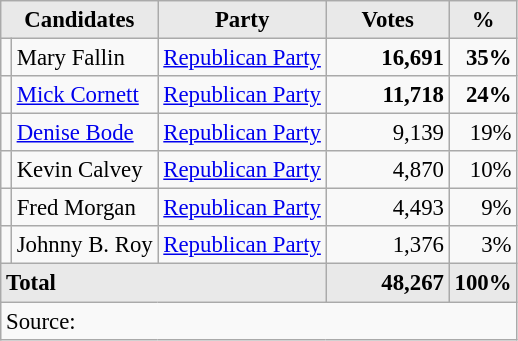<table class=wikitable style="font-size:95%; text-align:right;">
<tr>
<th style="background:#e9e9e9; text-align:center;" colspan="2">Candidates</th>
<th style="background:#e9e9e9; text-align:center;">Party</th>
<th style="background:#e9e9e9; text-align:center;">Votes</th>
<th style="background:#e9e9e9; text-align:center;">%</th>
</tr>
<tr>
<td></td>
<td align=left>Mary Fallin</td>
<td align=center><a href='#'>Republican Party</a></td>
<td><strong>16,691</strong></td>
<td><strong>35%</strong></td>
</tr>
<tr>
<td></td>
<td align=left><a href='#'>Mick Cornett</a></td>
<td align=center><a href='#'>Republican Party</a></td>
<td><strong>11,718</strong></td>
<td><strong>24%</strong></td>
</tr>
<tr>
<td></td>
<td align=left><a href='#'>Denise Bode</a></td>
<td align=center><a href='#'>Republican Party</a></td>
<td>9,139</td>
<td>19%</td>
</tr>
<tr>
<td></td>
<td align=left>Kevin Calvey</td>
<td align=center><a href='#'>Republican Party</a></td>
<td>4,870</td>
<td>10%</td>
</tr>
<tr>
<td></td>
<td align=left>Fred Morgan</td>
<td align=center><a href='#'>Republican Party</a></td>
<td>4,493</td>
<td>9%</td>
</tr>
<tr>
<td></td>
<td align=left>Johnny B. Roy</td>
<td align=center><a href='#'>Republican Party</a></td>
<td>1,376</td>
<td>3%</td>
</tr>
<tr style="background:#e9e9e9;">
<td colspan="3" style="text-align:left; "><strong>Total</strong></td>
<td style="text-align:right; width:75px; "><strong>48,267</strong></td>
<td style="text-align:right; width:30px; "><strong>100%</strong></td>
</tr>
<tr>
<td style="text-align:left;" colspan="6">Source: </td>
</tr>
</table>
